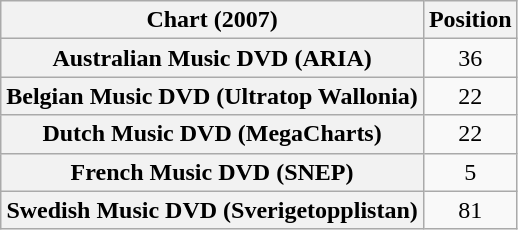<table class="wikitable sortable plainrowheaders" style="text-align:center">
<tr>
<th scope="col">Chart (2007)</th>
<th scope="col">Position</th>
</tr>
<tr>
<th scope="row">Australian Music DVD (ARIA)</th>
<td>36</td>
</tr>
<tr>
<th scope="row">Belgian Music DVD (Ultratop Wallonia)</th>
<td>22</td>
</tr>
<tr>
<th scope="row">Dutch Music DVD (MegaCharts)</th>
<td>22</td>
</tr>
<tr>
<th scope="row">French Music DVD (SNEP)</th>
<td>5</td>
</tr>
<tr>
<th scope="row">Swedish Music DVD (Sverigetopplistan)</th>
<td>81</td>
</tr>
</table>
